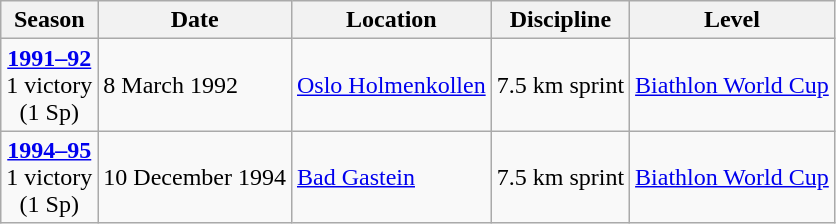<table class="wikitable">
<tr>
<th>Season</th>
<th>Date</th>
<th>Location</th>
<th>Discipline</th>
<th>Level</th>
</tr>
<tr>
<td rowspan="1" style="text-align:center;"><strong><a href='#'>1991–92</a></strong> <br> 1 victory <br> (1 Sp)</td>
<td>8 March 1992</td>
<td> <a href='#'>Oslo Holmenkollen</a></td>
<td>7.5 km sprint</td>
<td><a href='#'>Biathlon World Cup</a></td>
</tr>
<tr>
<td rowspan="1" style="text-align:center;"><strong><a href='#'>1994–95</a></strong> <br> 1 victory <br> (1 Sp)</td>
<td>10 December 1994</td>
<td> <a href='#'>Bad Gastein</a></td>
<td>7.5 km sprint</td>
<td><a href='#'>Biathlon World Cup</a></td>
</tr>
</table>
